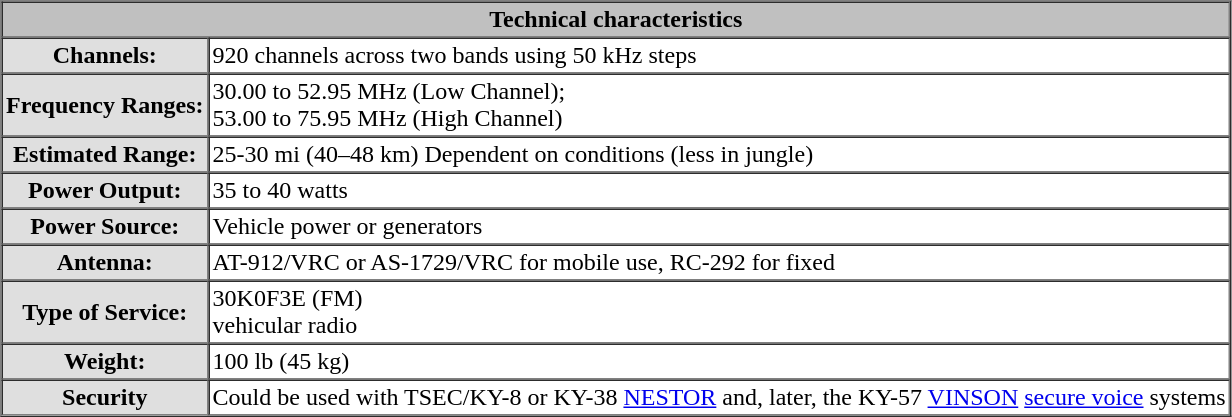<table cellpadding="2" cellspacing="0" border="1">
<tr>
<th colspan="2" style="background-color: #c0c0c0">Technical characteristics</th>
</tr>
<tr>
<th style="background-color: #dfdfdf;">Channels:</th>
<td>920 channels across two bands using 50 kHz steps</td>
</tr>
<tr>
<th style="background-color: #dfdfdf;">Frequency Ranges:</th>
<td>30.00 to 52.95 MHz (Low Channel);<br>53.00 to 75.95 MHz (High Channel)</td>
</tr>
<tr>
<th style="background-color: #dfdfdf;">Estimated Range:</th>
<td>25-30 mi (40–48 km) Dependent on conditions (less in jungle)</td>
</tr>
<tr>
<th style="background-color: #dfdfdf;">Power Output:</th>
<td>35 to 40 watts</td>
</tr>
<tr>
<th style="background-color: #dfdfdf;">Power Source:</th>
<td>Vehicle power or generators</td>
</tr>
<tr>
<th style="background-color: #dfdfdf;">Antenna:</th>
<td>AT-912/VRC or AS-1729/VRC for mobile use, RC-292 for fixed</td>
</tr>
<tr>
<th style="background-color: #dfdfdf;">Type of Service:</th>
<td>30K0F3E (FM)<br>vehicular radio</td>
</tr>
<tr>
<th style="background-color: #dfdfdf;">Weight:</th>
<td>100 lb (45 kg)</td>
</tr>
<tr>
<th style="background-color: #dfdfdf;">Security</th>
<td>Could be used with TSEC/KY-8 or KY-38 <a href='#'>NESTOR</a> and, later, the KY-57 <a href='#'>VINSON</a> <a href='#'>secure voice</a> systems</td>
</tr>
</table>
